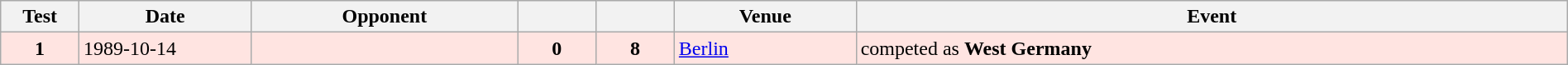<table class="wikitable sortable" style="width:100%">
<tr>
<th style="width:5%">Test</th>
<th style="width:11%">Date</th>
<th style="width:17%">Opponent</th>
<th style="width:5%"></th>
<th style="width:5%"></th>
<th>Venue</th>
<th>Event</th>
</tr>
<tr bgcolor="FFE4E1">
<td align="center"><strong>1</strong></td>
<td>1989-10-14</td>
<td></td>
<td align="center"><strong>0</strong></td>
<td align="center"><strong>8</strong></td>
<td><a href='#'>Berlin</a></td>
<td>competed as <strong>West Germany</strong></td>
</tr>
</table>
